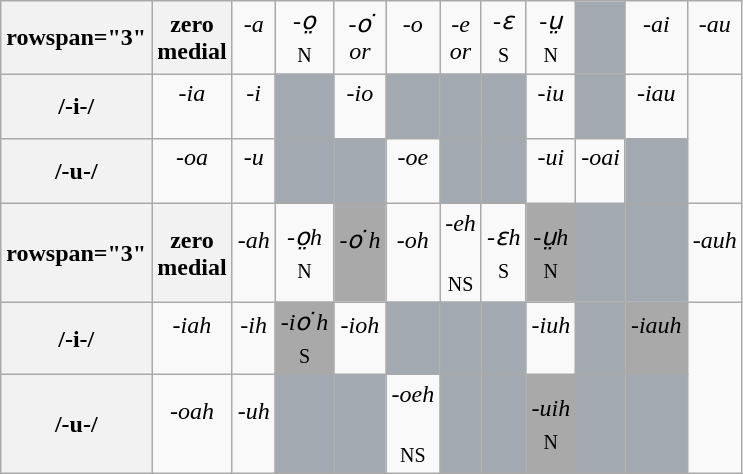<table class="wikitable" style="text-align:center;">
<tr>
<th>rowspan="3" </th>
<th>zero<br>medial</th>
<td><em>-a</em><br><br></td>
<td><em>-o̤</em><br><sub>N</sub><br></td>
<td><em>-o͘</em><br> <em>or</em> <br></td>
<td><em>-o</em><br><br></td>
<td><em>-e</em><br> <em>or</em> <br></td>
<td><em>-ɛ</em><br><sub>S</sub><br></td>
<td><em>-ṳ</em><br><sub>N</sub><br></td>
<td style="background-color:#A2A9B1;"></td>
<td><em>-ai</em><br><br></td>
<td><em>-au</em><br><br></td>
</tr>
<tr>
<th>/-i-/</th>
<td><em>-ia</em><br><br></td>
<td><em>-i</em><br><br></td>
<td style="background-color:#A2A9B1;"></td>
<td><em>-io</em><br><br></td>
<td style="background-color:#A2A9B1;"></td>
<td style="background-color:#A2A9B1;"></td>
<td style="background-color:#A2A9B1;"></td>
<td><em>-iu</em><br><br></td>
<td style="background-color:#A2A9B1;"></td>
<td><em>-iau</em><br><br></td>
</tr>
<tr>
<th>/-u-/</th>
<td><em>-oa</em><br><br></td>
<td><em>-u</em><br><br></td>
<td style="background-color:#A2A9B1;"></td>
<td style="background-color:#A2A9B1;"></td>
<td><em>-oe</em><br><br></td>
<td style="background-color:#A2A9B1;"></td>
<td style="background-color:#A2A9B1;"></td>
<td><em>-ui</em><br><br></td>
<td><em>-oai</em><br><br></td>
<td style="background-color:#A2A9B1;"></td>
</tr>
<tr>
<th>rowspan="3" </th>
<th>zero<br>medial</th>
<td><em>-ah</em><br><br></td>
<td><em>-o̤h</em><br><sub>N</sub><br></td>
<td style="background-color:DarkGray;"><em>-o͘ h</em><br><br></td>
<td><em>-oh</em><br><br></td>
<td><em>-eh</em><br><br><sub>N</sub><sub>S</sub></td>
<td><em>-ɛh</em><br><sub>S</sub><br></td>
<td style="background-color:DarkGray;"><em>-ṳh</em><br><sub>N</sub><br></td>
<td style="background-color:#A2A9B1;"></td>
<td style="background-color:#A2A9B1;"></td>
<td><em>-auh</em><br><br></td>
</tr>
<tr>
<th>/-i-/</th>
<td><em>-iah</em><br><br></td>
<td><em>-ih</em><br><br></td>
<td style="background-color:DarkGray;"><em>-io͘ h</em><br><sub>S</sub><br></td>
<td><em>-ioh</em><br><br></td>
<td style="background-color:#A2A9B1;"></td>
<td style="background-color:#A2A9B1;"></td>
<td style="background-color:#A2A9B1;"></td>
<td><em>-iuh</em><br><br></td>
<td style="background-color:#A2A9B1;"></td>
<td style="background-color:DarkGray;"><em>-iauh</em><br><br></td>
</tr>
<tr>
<th>/-u-/</th>
<td><em>-oah</em><br><br></td>
<td><em>-uh</em><br><br></td>
<td style="background-color:#A2A9B1;"></td>
<td style="background-color:#A2A9B1;"></td>
<td><em>-oeh</em><br><br><sub>N</sub><sub>S</sub></td>
<td style="background-color:#A2A9B1;"></td>
<td style="background-color:#A2A9B1;"></td>
<td style="background-color:DarkGray;"><em>-uih</em><br><sub>N</sub><br></td>
<td style="background-color:#A2A9B1;"></td>
<td style="background-color:#A2A9B1;"></td>
</tr>
</table>
